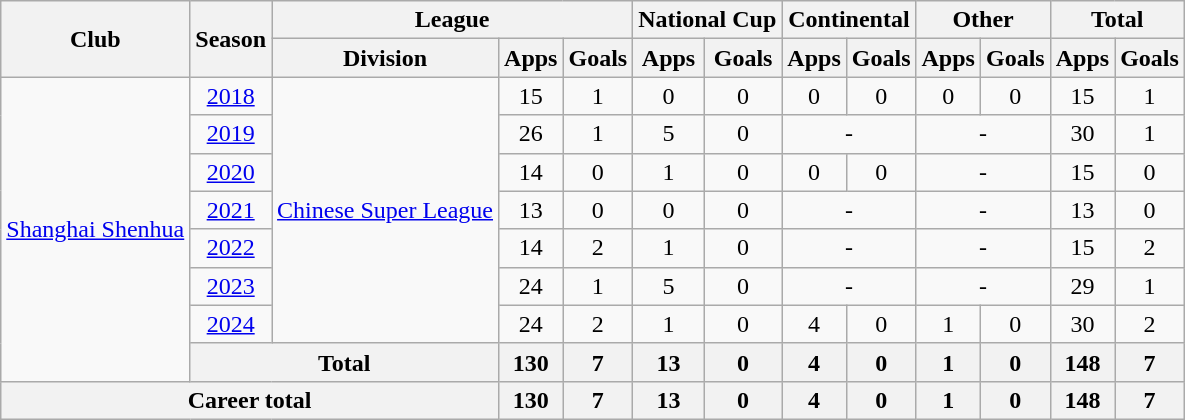<table class="wikitable" style="text-align: center">
<tr>
<th rowspan="2">Club</th>
<th rowspan="2">Season</th>
<th colspan="3">League</th>
<th colspan="2">National Cup</th>
<th colspan="2">Continental</th>
<th colspan="2">Other</th>
<th colspan="2">Total</th>
</tr>
<tr>
<th>Division</th>
<th>Apps</th>
<th>Goals</th>
<th>Apps</th>
<th>Goals</th>
<th>Apps</th>
<th>Goals</th>
<th>Apps</th>
<th>Goals</th>
<th>Apps</th>
<th>Goals</th>
</tr>
<tr>
<td rowspan="8"><a href='#'>Shanghai Shenhua</a></td>
<td><a href='#'>2018</a></td>
<td rowspan="7"><a href='#'>Chinese Super League</a></td>
<td>15</td>
<td>1</td>
<td>0</td>
<td>0</td>
<td>0</td>
<td>0</td>
<td>0</td>
<td>0</td>
<td>15</td>
<td>1</td>
</tr>
<tr>
<td><a href='#'>2019</a></td>
<td>26</td>
<td>1</td>
<td>5</td>
<td>0</td>
<td colspan="2">-</td>
<td colspan="2">-</td>
<td>30</td>
<td>1</td>
</tr>
<tr>
<td><a href='#'>2020</a></td>
<td>14</td>
<td>0</td>
<td>1</td>
<td>0</td>
<td>0</td>
<td>0</td>
<td colspan="2">-</td>
<td>15</td>
<td>0</td>
</tr>
<tr>
<td><a href='#'>2021</a></td>
<td>13</td>
<td>0</td>
<td>0</td>
<td>0</td>
<td colspan="2">-</td>
<td colspan="2">-</td>
<td>13</td>
<td>0</td>
</tr>
<tr>
<td><a href='#'>2022</a></td>
<td>14</td>
<td>2</td>
<td>1</td>
<td>0</td>
<td colspan="2">-</td>
<td colspan="2">-</td>
<td>15</td>
<td>2</td>
</tr>
<tr>
<td><a href='#'>2023</a></td>
<td>24</td>
<td>1</td>
<td>5</td>
<td>0</td>
<td colspan="2">-</td>
<td colspan="2">-</td>
<td>29</td>
<td>1</td>
</tr>
<tr>
<td><a href='#'>2024</a></td>
<td>24</td>
<td>2</td>
<td>1</td>
<td>0</td>
<td>4</td>
<td>0</td>
<td>1</td>
<td>0</td>
<td>30</td>
<td>2</td>
</tr>
<tr>
<th colspan=2>Total</th>
<th>130</th>
<th>7</th>
<th>13</th>
<th>0</th>
<th>4</th>
<th>0</th>
<th>1</th>
<th>0</th>
<th>148</th>
<th>7</th>
</tr>
<tr>
<th colspan=3>Career total</th>
<th>130</th>
<th>7</th>
<th>13</th>
<th>0</th>
<th>4</th>
<th>0</th>
<th>1</th>
<th>0</th>
<th>148</th>
<th>7</th>
</tr>
</table>
